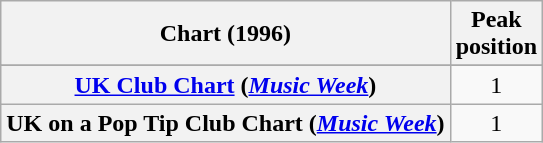<table class="wikitable sortable plainrowheaders" style="text-align:center">
<tr>
<th>Chart (1996)</th>
<th>Peak<br>position</th>
</tr>
<tr>
</tr>
<tr>
</tr>
<tr>
</tr>
<tr>
</tr>
<tr>
</tr>
<tr>
</tr>
<tr>
<th scope="row"><a href='#'>UK Club Chart</a> (<em><a href='#'>Music Week</a></em>)</th>
<td>1</td>
</tr>
<tr>
<th scope="row">UK on a Pop Tip Club Chart (<em><a href='#'>Music Week</a></em>)</th>
<td>1</td>
</tr>
</table>
